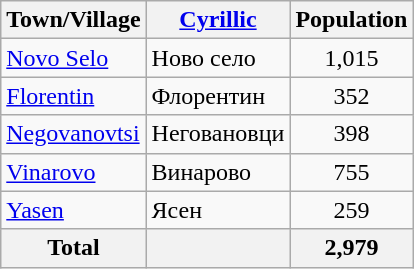<table class="wikitable sortable">
<tr>
<th>Town/Village</th>
<th><a href='#'>Cyrillic</a></th>
<th>Population</th>
</tr>
<tr>
<td><a href='#'>Novo Selo</a></td>
<td>Ново село</td>
<td align="center">1,015</td>
</tr>
<tr>
<td><a href='#'>Florentin</a></td>
<td>Флорентин</td>
<td align="center">352</td>
</tr>
<tr>
<td><a href='#'>Negovanovtsi</a></td>
<td>Неговановци</td>
<td align="center">398</td>
</tr>
<tr>
<td><a href='#'>Vinarovo</a></td>
<td>Винарово</td>
<td align="center">755</td>
</tr>
<tr>
<td><a href='#'>Yasen</a></td>
<td>Ясен</td>
<td align="center">259</td>
</tr>
<tr>
<th>Total</th>
<th></th>
<th align="center">2,979</th>
</tr>
</table>
